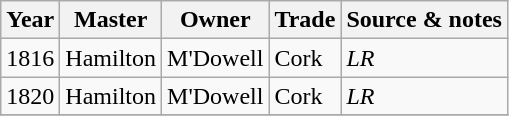<table class=" wikitable">
<tr>
<th>Year</th>
<th>Master</th>
<th>Owner</th>
<th>Trade</th>
<th>Source & notes</th>
</tr>
<tr>
<td>1816</td>
<td>Hamilton</td>
<td>M'Dowell</td>
<td>Cork</td>
<td><em>LR</em></td>
</tr>
<tr>
<td>1820</td>
<td>Hamilton</td>
<td>M'Dowell</td>
<td>Cork</td>
<td><em>LR</em></td>
</tr>
<tr>
</tr>
</table>
